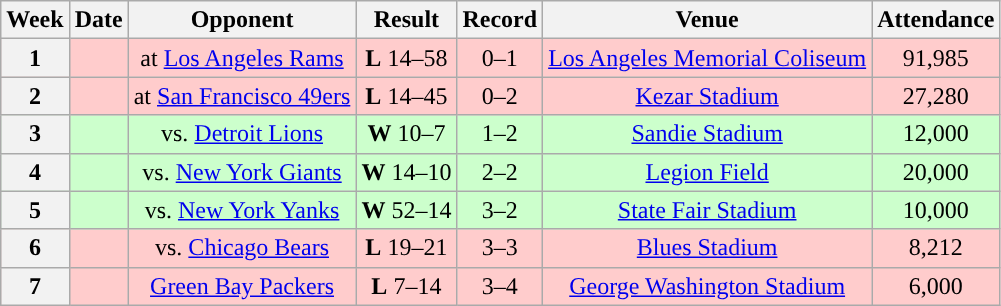<table class="wikitable" style="text-align:center">
<tr>
<th>Week</th>
<th>Date</th>
<th>Opponent</th>
<th>Result</th>
<th>Record</th>
<th>Venue</th>
<th>Attendance</th>
</tr>
<tr style="background:#fcc;">
<th>1</th>
<td></td>
<td>at <a href='#'>Los Angeles Rams</a></td>
<td><strong>L</strong> 14–58</td>
<td>0–1</td>
<td><a href='#'>Los Angeles Memorial Coliseum</a></td>
<td>91,985</td>
</tr>
<tr style="background:#fcc;">
<th>2</th>
<td></td>
<td>at <a href='#'>San Francisco 49ers</a></td>
<td><strong>L</strong> 14–45</td>
<td>0–2</td>
<td><a href='#'>Kezar Stadium</a></td>
<td>27,280</td>
</tr>
<tr style="background:#cfc;">
<th>3</th>
<td></td>
<td>vs. <a href='#'>Detroit Lions</a></td>
<td><strong>W</strong> 10–7</td>
<td>1–2</td>
<td><a href='#'>Sandie Stadium</a> </td>
<td>12,000</td>
</tr>
<tr style="background:#cfc;">
<th>4</th>
<td></td>
<td>vs. <a href='#'>New York Giants</a></td>
<td><strong>W</strong> 14–10</td>
<td>2–2</td>
<td><a href='#'>Legion Field</a> </td>
<td>20,000</td>
</tr>
<tr style="background:#cfc;">
<th>5</th>
<td></td>
<td>vs. <a href='#'>New York Yanks</a></td>
<td><strong>W</strong> 52–14</td>
<td>3–2</td>
<td><a href='#'>State Fair Stadium</a> </td>
<td>10,000</td>
</tr>
<tr style="background:#fcc;">
<th>6</th>
<td></td>
<td>vs. <a href='#'>Chicago Bears</a></td>
<td><strong>L</strong> 19–21</td>
<td>3–3</td>
<td><a href='#'>Blues Stadium</a> </td>
<td>8,212</td>
</tr>
<tr style="background:#fcc;">
<th>7</th>
<td></td>
<td><a href='#'>Green Bay Packers</a></td>
<td><strong>L</strong> 7–14</td>
<td>3–4</td>
<td><a href='#'>George Washington Stadium</a> </td>
<td>6,000</td>
</tr>
</table>
